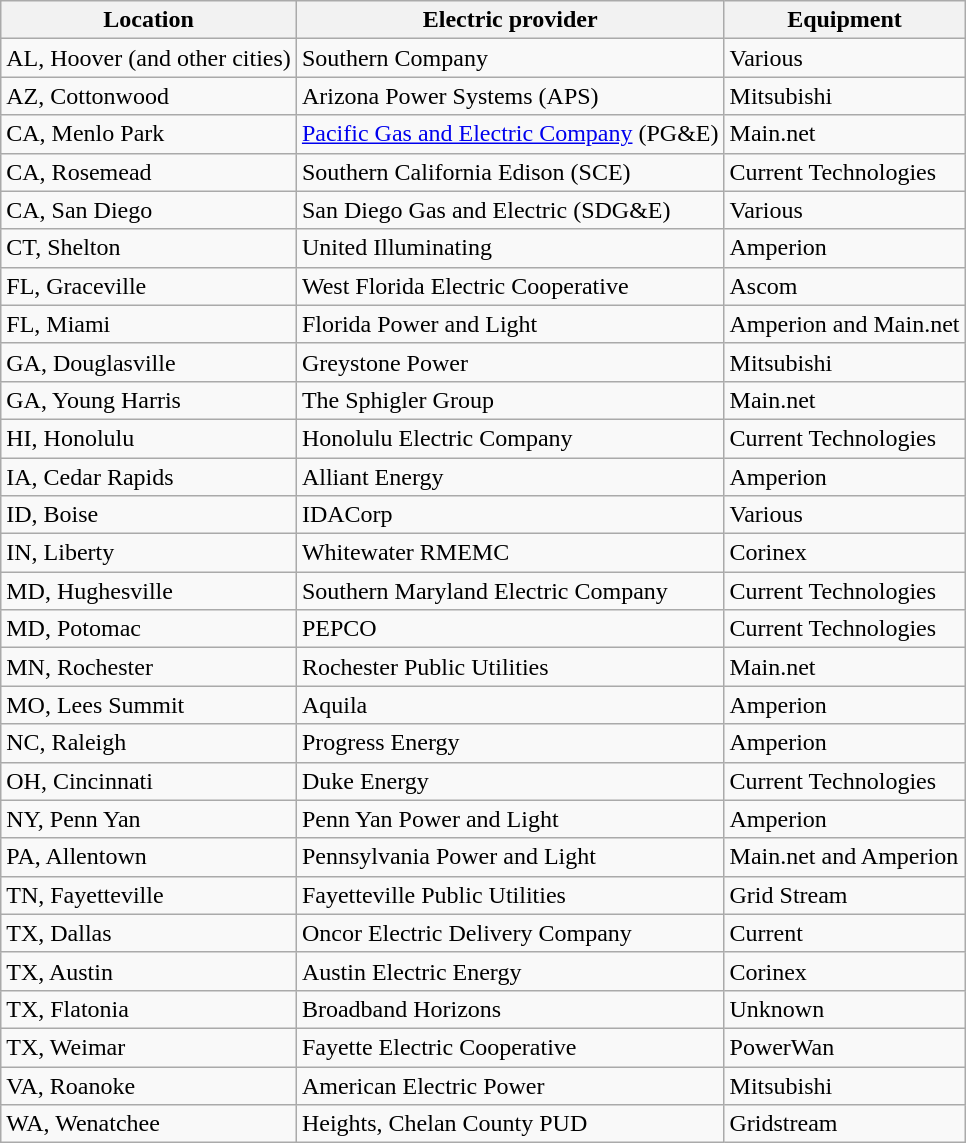<table class="wikitable" border="1">
<tr>
<th>Location</th>
<th>Electric provider</th>
<th>Equipment</th>
</tr>
<tr>
<td>AL, Hoover (and other cities)</td>
<td>Southern Company</td>
<td>Various</td>
</tr>
<tr>
<td>AZ, Cottonwood</td>
<td>Arizona Power Systems (APS)</td>
<td>Mitsubishi</td>
</tr>
<tr>
<td>CA, Menlo Park</td>
<td><a href='#'>Pacific Gas and Electric Company</a> (PG&E)</td>
<td>Main.net</td>
</tr>
<tr>
<td>CA, Rosemead</td>
<td>Southern California Edison (SCE)</td>
<td>Current Technologies</td>
</tr>
<tr>
<td>CA, San Diego</td>
<td>San Diego Gas and Electric (SDG&E)</td>
<td>Various</td>
</tr>
<tr>
<td>CT, Shelton</td>
<td>United Illuminating</td>
<td>Amperion</td>
</tr>
<tr>
<td>FL, Graceville</td>
<td>West Florida Electric Cooperative</td>
<td>Ascom</td>
</tr>
<tr>
<td>FL, Miami</td>
<td>Florida Power and Light</td>
<td>Amperion and Main.net</td>
</tr>
<tr>
<td>GA, Douglasville</td>
<td>Greystone Power</td>
<td>Mitsubishi</td>
</tr>
<tr>
<td>GA, Young Harris</td>
<td>The Sphigler Group</td>
<td>Main.net</td>
</tr>
<tr>
<td>HI, Honolulu</td>
<td>Honolulu Electric Company</td>
<td>Current Technologies</td>
</tr>
<tr>
<td>IA, Cedar Rapids</td>
<td>Alliant Energy</td>
<td>Amperion</td>
</tr>
<tr>
<td>ID, Boise</td>
<td>IDACorp</td>
<td>Various</td>
</tr>
<tr>
<td>IN, Liberty</td>
<td>Whitewater RMEMC</td>
<td>Corinex</td>
</tr>
<tr>
<td>MD, Hughesville</td>
<td>Southern Maryland Electric Company</td>
<td>Current Technologies</td>
</tr>
<tr>
<td>MD, Potomac</td>
<td>PEPCO</td>
<td>Current Technologies</td>
</tr>
<tr>
<td>MN, Rochester</td>
<td>Rochester Public Utilities</td>
<td>Main.net</td>
</tr>
<tr>
<td>MO, Lees Summit</td>
<td>Aquila</td>
<td>Amperion</td>
</tr>
<tr>
<td>NC, Raleigh</td>
<td>Progress Energy</td>
<td>Amperion</td>
</tr>
<tr>
<td>OH, Cincinnati</td>
<td>Duke Energy</td>
<td>Current Technologies</td>
</tr>
<tr>
<td>NY, Penn Yan</td>
<td>Penn Yan Power and Light</td>
<td>Amperion</td>
</tr>
<tr>
<td>PA, Allentown</td>
<td>Pennsylvania Power and Light</td>
<td>Main.net and Amperion</td>
</tr>
<tr>
<td>TN, Fayetteville</td>
<td>Fayetteville Public Utilities</td>
<td>Grid Stream</td>
</tr>
<tr>
<td>TX, Dallas</td>
<td>Oncor Electric Delivery Company</td>
<td>Current</td>
</tr>
<tr>
<td>TX, Austin</td>
<td>Austin Electric Energy</td>
<td>Corinex</td>
</tr>
<tr>
<td>TX, Flatonia</td>
<td>Broadband Horizons</td>
<td>Unknown</td>
</tr>
<tr>
<td>TX, Weimar</td>
<td>Fayette Electric Cooperative</td>
<td>PowerWan</td>
</tr>
<tr>
<td>VA, Roanoke</td>
<td>American Electric Power</td>
<td>Mitsubishi</td>
</tr>
<tr>
<td>WA, Wenatchee</td>
<td>Heights, Chelan County PUD</td>
<td>Gridstream</td>
</tr>
</table>
